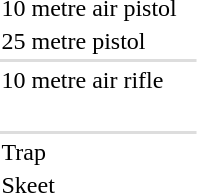<table>
<tr>
<td>10 metre air pistol <br></td>
<td></td>
<td></td>
<td></td>
</tr>
<tr>
<td>25 metre pistol <br></td>
<td></td>
<td></td>
<td></td>
</tr>
<tr bgcolor=#DDDDDD>
<td colspan=7></td>
</tr>
<tr>
<td>10 metre air rifle <br></td>
<td></td>
<td></td>
<td></td>
</tr>
<tr>
<td><br></td>
<td></td>
<td></td>
<td></td>
</tr>
<tr bgcolor=#DDDDDD>
<td colspan=7></td>
</tr>
<tr>
<td>Trap <br></td>
<td></td>
<td></td>
<td></td>
</tr>
<tr>
<td>Skeet <br></td>
<td></td>
<td></td>
<td></td>
</tr>
</table>
